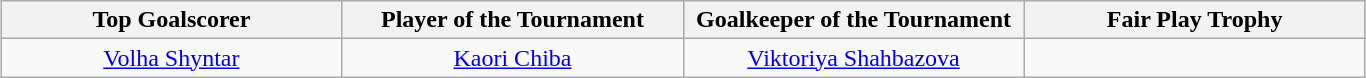<table class=wikitable style="margin:auto; text-align:center">
<tr>
<th style="width: 220px;">Top Goalscorer</th>
<th style="width: 220px;">Player of the Tournament</th>
<th style="width: 220px;">Goalkeeper of the Tournament</th>
<th style="width: 220px;">Fair Play Trophy</th>
</tr>
<tr>
<td> <a href='#'>Volha Shyntar</a></td>
<td> <a href='#'>Kaori Chiba</a></td>
<td> <a href='#'>Viktoriya Shahbazova</a></td>
<td></td>
</tr>
</table>
